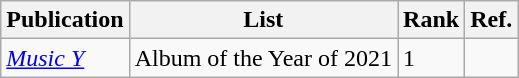<table class="wikitable">
<tr>
<th>Publication</th>
<th>List</th>
<th>Rank</th>
<th>Ref.</th>
</tr>
<tr>
<td><em><a href='#'>Music Y</a></em></td>
<td>Album of the Year of 2021</td>
<td>1</td>
<td></td>
</tr>
</table>
